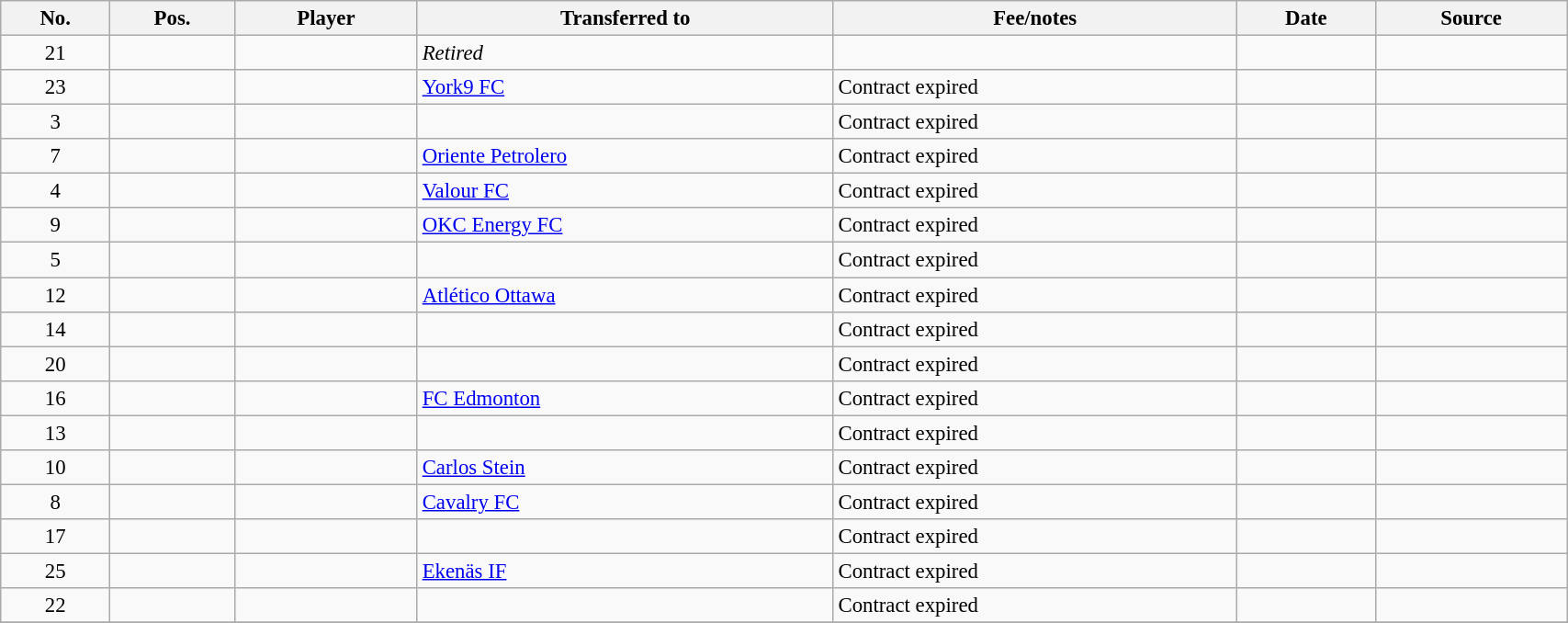<table class="wikitable sortable" style="width:90%; text-align:center; font-size:95%; text-align:left;">
<tr>
<th>No.</th>
<th>Pos.</th>
<th>Player</th>
<th>Transferred to</th>
<th>Fee/notes</th>
<th>Date</th>
<th>Source</th>
</tr>
<tr>
<td align=center>21</td>
<td align=center></td>
<td></td>
<td><em>Retired</em></td>
<td></td>
<td></td>
<td></td>
</tr>
<tr>
<td align=center>23</td>
<td align=center></td>
<td></td>
<td> <a href='#'>York9 FC</a></td>
<td>Contract expired</td>
<td></td>
<td></td>
</tr>
<tr>
<td align=center>3</td>
<td align=center></td>
<td></td>
<td></td>
<td>Contract expired</td>
<td></td>
<td></td>
</tr>
<tr>
<td align=center>7</td>
<td align=center></td>
<td></td>
<td> <a href='#'>Oriente Petrolero</a></td>
<td>Contract expired</td>
<td></td>
<td></td>
</tr>
<tr>
<td align=center>4</td>
<td align=center></td>
<td></td>
<td> <a href='#'>Valour FC</a></td>
<td>Contract expired</td>
<td></td>
<td></td>
</tr>
<tr>
<td align=center>9</td>
<td align=center></td>
<td></td>
<td> <a href='#'>OKC Energy FC</a></td>
<td>Contract expired</td>
<td></td>
<td></td>
</tr>
<tr>
<td align=center>5</td>
<td align=center></td>
<td></td>
<td></td>
<td>Contract expired</td>
<td></td>
<td></td>
</tr>
<tr>
<td align=center>12</td>
<td align=center></td>
<td></td>
<td> <a href='#'>Atlético Ottawa</a></td>
<td>Contract expired</td>
<td></td>
<td></td>
</tr>
<tr>
<td align=center>14</td>
<td align=center></td>
<td></td>
<td></td>
<td>Contract expired</td>
<td></td>
<td></td>
</tr>
<tr>
<td align=center>20</td>
<td align=center></td>
<td></td>
<td></td>
<td>Contract expired</td>
<td></td>
<td></td>
</tr>
<tr>
<td align=center>16</td>
<td align=center></td>
<td></td>
<td> <a href='#'>FC Edmonton</a></td>
<td>Contract expired</td>
<td></td>
<td></td>
</tr>
<tr>
<td align=center>13</td>
<td align=center></td>
<td></td>
<td></td>
<td>Contract expired</td>
<td></td>
<td></td>
</tr>
<tr>
<td align=center>10</td>
<td align=center></td>
<td></td>
<td> <a href='#'>Carlos Stein</a></td>
<td>Contract expired</td>
<td></td>
<td></td>
</tr>
<tr>
<td align=center>8</td>
<td align=center></td>
<td></td>
<td> <a href='#'>Cavalry FC</a></td>
<td>Contract expired</td>
<td></td>
<td></td>
</tr>
<tr>
<td align=center>17</td>
<td align=center></td>
<td></td>
<td></td>
<td>Contract expired</td>
<td></td>
<td></td>
</tr>
<tr>
<td align=center>25</td>
<td align=center></td>
<td></td>
<td> <a href='#'>Ekenäs IF</a></td>
<td>Contract expired</td>
<td></td>
<td></td>
</tr>
<tr>
<td align=center>22</td>
<td align=center></td>
<td></td>
<td></td>
<td>Contract expired</td>
<td></td>
<td></td>
</tr>
<tr>
</tr>
</table>
